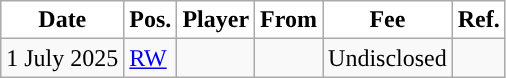<table class="wikitable plainrowheaders sortable">
<tr>
<th style="background:white; color:black; ">Date</th>
<th style="background:white; color:black; ">Pos.</th>
<th style="background:white; color:black; ">Player</th>
<th style="background:white; color:black; ">From</th>
<th style="background:white; color:black; ">Fee</th>
<th style="background:white; color:black; ">Ref.</th>
</tr>
<tr>
<td>1 July 2025</td>
<td><a href='#'>RW</a></td>
<td></td>
<td></td>
<td>Undisclosed</td>
<td></td>
</tr>
</table>
